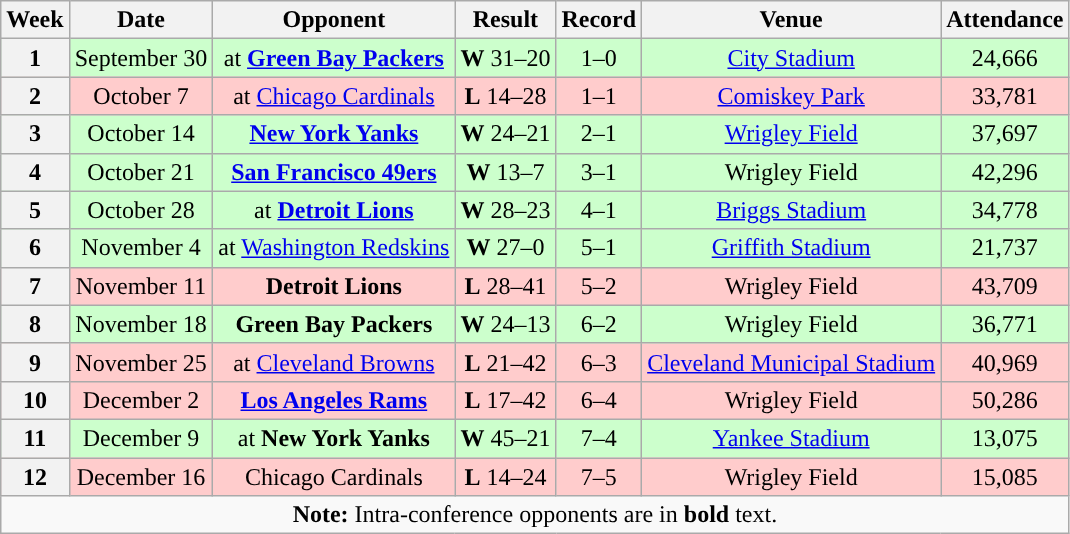<table class="wikitable" style="text-align:center">
<tr>
<th>Week</th>
<th>Date</th>
<th>Opponent</th>
<th>Result</th>
<th>Record</th>
<th>Venue</th>
<th>Attendance</th>
</tr>
<tr style="background:#cfc">
<th>1</th>
<td>September 30</td>
<td>at <strong><a href='#'>Green Bay Packers</a></strong></td>
<td><strong>W</strong> 31–20</td>
<td>1–0</td>
<td><a href='#'>City Stadium</a></td>
<td>24,666</td>
</tr>
<tr style="background:#fcc">
<th>2</th>
<td>October 7</td>
<td>at <a href='#'>Chicago Cardinals</a></td>
<td><strong>L</strong> 14–28</td>
<td>1–1</td>
<td><a href='#'>Comiskey Park</a></td>
<td>33,781</td>
</tr>
<tr style="background:#cfc">
<th>3</th>
<td>October 14</td>
<td><strong><a href='#'>New York Yanks</a></strong></td>
<td><strong>W</strong> 24–21</td>
<td>2–1</td>
<td><a href='#'>Wrigley Field</a></td>
<td>37,697</td>
</tr>
<tr style="background:#cfc">
<th>4</th>
<td>October 21</td>
<td><strong><a href='#'>San Francisco 49ers</a></strong></td>
<td><strong>W</strong> 13–7</td>
<td>3–1</td>
<td>Wrigley Field</td>
<td>42,296</td>
</tr>
<tr style="background:#cfc">
<th>5</th>
<td>October 28</td>
<td>at <strong><a href='#'>Detroit Lions</a></strong></td>
<td><strong>W</strong> 28–23</td>
<td>4–1</td>
<td><a href='#'>Briggs Stadium</a></td>
<td>34,778</td>
</tr>
<tr style="background:#cfc">
<th>6</th>
<td>November 4</td>
<td>at <a href='#'>Washington Redskins</a></td>
<td><strong>W</strong> 27–0</td>
<td>5–1</td>
<td><a href='#'>Griffith Stadium</a></td>
<td>21,737</td>
</tr>
<tr style="background:#fcc">
<th>7</th>
<td>November 11</td>
<td><strong>Detroit Lions</strong></td>
<td><strong>L</strong> 28–41</td>
<td>5–2</td>
<td>Wrigley Field</td>
<td>43,709</td>
</tr>
<tr style="background:#cfc">
<th>8</th>
<td>November 18</td>
<td><strong>Green Bay Packers</strong></td>
<td><strong>W</strong> 24–13</td>
<td>6–2</td>
<td>Wrigley Field</td>
<td>36,771</td>
</tr>
<tr style="background:#fcc">
<th>9</th>
<td>November 25</td>
<td>at <a href='#'>Cleveland Browns</a></td>
<td><strong>L</strong> 21–42</td>
<td>6–3</td>
<td><a href='#'>Cleveland Municipal Stadium</a></td>
<td>40,969</td>
</tr>
<tr style="background:#fcc">
<th>10</th>
<td>December 2</td>
<td><strong><a href='#'>Los Angeles Rams</a></strong></td>
<td><strong>L</strong> 17–42</td>
<td>6–4</td>
<td>Wrigley Field</td>
<td>50,286</td>
</tr>
<tr style="background:#cfc">
<th>11</th>
<td>December 9</td>
<td>at <strong>New York Yanks</strong></td>
<td><strong>W</strong> 45–21</td>
<td>7–4</td>
<td><a href='#'>Yankee Stadium</a></td>
<td>13,075</td>
</tr>
<tr style="background:#fcc">
<th>12</th>
<td>December 16</td>
<td>Chicago Cardinals</td>
<td><strong>L</strong> 14–24</td>
<td>7–5</td>
<td>Wrigley Field</td>
<td>15,085</td>
</tr>
<tr>
<td colspan="8"><strong>Note:</strong> Intra-conference opponents are in <strong>bold</strong> text.</td>
</tr>
</table>
